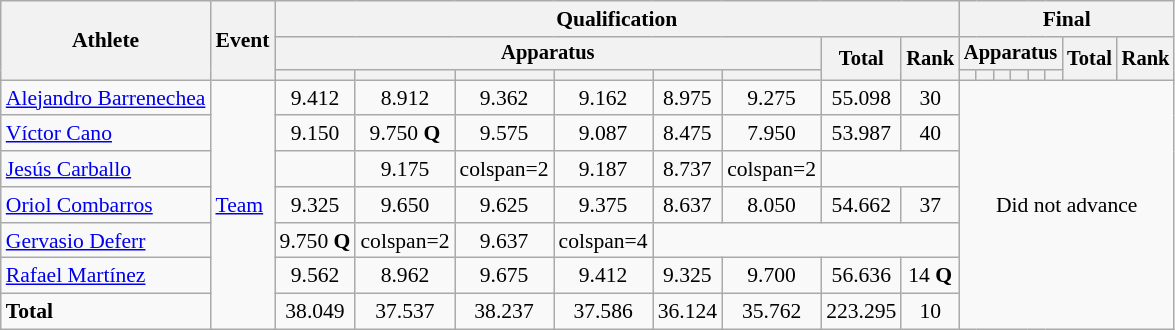<table class="wikitable" style="font-size:90%">
<tr>
<th rowspan=3>Athlete</th>
<th rowspan=3>Event</th>
<th colspan =8>Qualification</th>
<th colspan =8>Final</th>
</tr>
<tr style="font-size:95%">
<th colspan=6>Apparatus</th>
<th rowspan=2>Total</th>
<th rowspan=2>Rank</th>
<th colspan=6>Apparatus</th>
<th rowspan=2>Total</th>
<th rowspan=2>Rank</th>
</tr>
<tr style="font-size:95%">
<th></th>
<th></th>
<th></th>
<th></th>
<th></th>
<th></th>
<th></th>
<th></th>
<th></th>
<th></th>
<th></th>
<th></th>
</tr>
<tr align=center>
<td align=left><a href='#'>Alejandro Barrenechea</a></td>
<td align=left rowspan=7><a href='#'>Team</a></td>
<td>9.412</td>
<td>8.912</td>
<td>9.362</td>
<td>9.162</td>
<td>8.975</td>
<td>9.275</td>
<td>55.098</td>
<td>30</td>
<td colspan=8 rowspan=7>Did not advance</td>
</tr>
<tr align=center>
<td align=left><a href='#'>Víctor Cano</a></td>
<td>9.150</td>
<td>9.750 <strong>Q</strong></td>
<td>9.575</td>
<td>9.087</td>
<td>8.475</td>
<td>7.950</td>
<td>53.987</td>
<td>40</td>
</tr>
<tr align=center>
<td align=left><a href='#'>Jesús Carballo</a></td>
<td></td>
<td>9.175</td>
<td>colspan=2 </td>
<td>9.187</td>
<td>8.737</td>
<td>colspan=2 </td>
</tr>
<tr align=center>
<td align=left><a href='#'>Oriol Combarros</a></td>
<td>9.325</td>
<td>9.650</td>
<td>9.625</td>
<td>9.375</td>
<td>8.637</td>
<td>8.050</td>
<td>54.662</td>
<td>37</td>
</tr>
<tr align=center>
<td align=left><a href='#'>Gervasio Deferr</a></td>
<td>9.750 <strong>Q</strong></td>
<td>colspan=2 </td>
<td>9.637</td>
<td>colspan=4 </td>
</tr>
<tr align=center>
<td align=left><a href='#'>Rafael Martínez</a></td>
<td>9.562</td>
<td>8.962</td>
<td>9.675</td>
<td>9.412</td>
<td>9.325</td>
<td>9.700</td>
<td>56.636</td>
<td>14 <strong>Q</strong></td>
</tr>
<tr align=center>
<td align=left><strong>Total</strong></td>
<td>38.049</td>
<td>37.537</td>
<td>38.237</td>
<td>37.586</td>
<td>36.124</td>
<td>35.762</td>
<td>223.295</td>
<td>10</td>
</tr>
</table>
